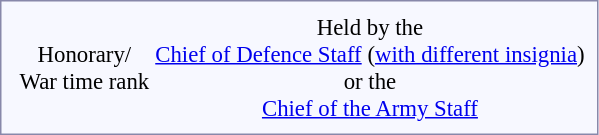<table style="border:1px solid #8888aa; background-color:#f7f8ff; padding:5px; font-size:95%; margin: 0px 12px 12px 0px;">
<tr style="text-align:center;">
<td></td>
<td colspan=2>Honorary/<br>War time rank</td>
<td colspan=2>Held by the<br><a href='#'>Chief of Defence Staff</a> (<a href='#'>with different insignia</a>)<br>or the<br><a href='#'>Chief of the Army Staff</a></td>
</tr>
</table>
